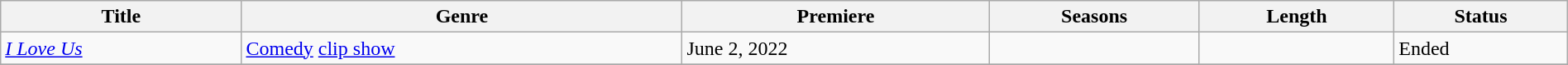<table class="wikitable sortable" style="width:100%;">
<tr>
<th>Title</th>
<th>Genre</th>
<th>Premiere</th>
<th>Seasons</th>
<th>Length</th>
<th>Status</th>
</tr>
<tr>
<td><em><a href='#'>I Love Us</a></em></td>
<td><a href='#'>Comedy</a> <a href='#'>clip show</a></td>
<td>June 2, 2022</td>
<td></td>
<td></td>
<td>Ended</td>
</tr>
<tr>
</tr>
</table>
